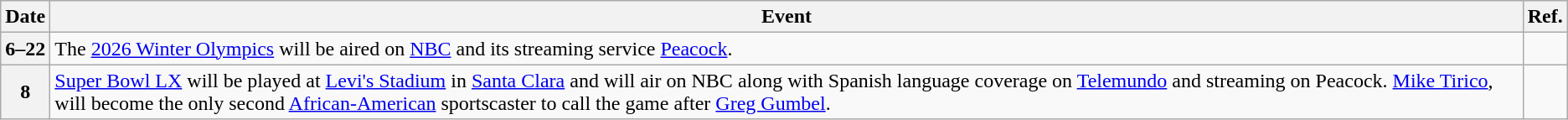<table class="wikitable sortable">
<tr>
<th>Date</th>
<th>Event</th>
<th>Ref.</th>
</tr>
<tr>
<th>6–22</th>
<td>The <a href='#'>2026 Winter Olympics</a> will be aired on <a href='#'>NBC</a> and its streaming service <a href='#'>Peacock</a>.</td>
<td></td>
</tr>
<tr>
<th>8</th>
<td><a href='#'>Super Bowl LX</a> will be played at <a href='#'>Levi's Stadium</a> in <a href='#'>Santa Clara</a> and will air on NBC along with Spanish language coverage on <a href='#'>Telemundo</a> and streaming on Peacock. <a href='#'>Mike Tirico</a>, will become the only second <a href='#'>African-American</a> sportscaster to call the game after <a href='#'>Greg Gumbel</a>.</td>
<td></td>
</tr>
</table>
